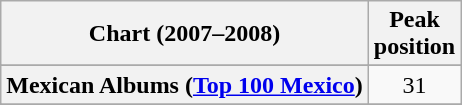<table class="wikitable sortable plainrowheaders" style="text-align:center">
<tr>
<th scope="col">Chart (2007–2008)</th>
<th scope="col">Peak<br> position</th>
</tr>
<tr>
</tr>
<tr>
</tr>
<tr>
</tr>
<tr>
</tr>
<tr>
</tr>
<tr>
</tr>
<tr>
</tr>
<tr>
</tr>
<tr>
</tr>
<tr>
</tr>
<tr>
</tr>
<tr>
</tr>
<tr>
<th scope="row">Mexican Albums (<a href='#'>Top 100 Mexico</a>)</th>
<td>31</td>
</tr>
<tr>
</tr>
<tr>
</tr>
<tr>
</tr>
<tr>
</tr>
<tr>
</tr>
<tr>
</tr>
<tr>
</tr>
<tr>
</tr>
</table>
